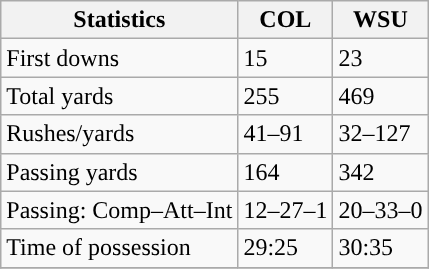<table class="wikitable" style="float: left;">
<tr>
<th>Statistics</th>
<th>COL</th>
<th>WSU</th>
</tr>
<tr>
<td>First downs</td>
<td>15</td>
<td>23</td>
</tr>
<tr>
<td>Total yards</td>
<td>255</td>
<td>469</td>
</tr>
<tr>
<td>Rushes/yards</td>
<td>41–91</td>
<td>32–127</td>
</tr>
<tr>
<td>Passing yards</td>
<td>164</td>
<td>342</td>
</tr>
<tr>
<td>Passing: Comp–Att–Int</td>
<td>12–27–1</td>
<td>20–33–0</td>
</tr>
<tr>
<td>Time of possession</td>
<td>29:25</td>
<td>30:35</td>
</tr>
<tr>
</tr>
</table>
